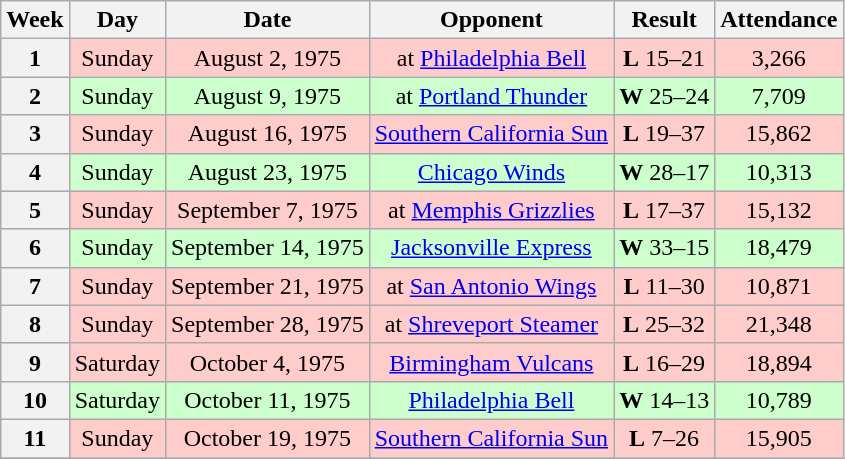<table class="wikitable">
<tr>
<th>Week</th>
<th>Day</th>
<th>Date</th>
<th>Opponent</th>
<th>Result</th>
<th>Attendance</th>
</tr>
<tr --- align="center" bgcolor="#FFCCCC">
<th>1</th>
<td>Sunday</td>
<td>August 2, 1975</td>
<td>at <a href='#'>Philadelphia Bell</a></td>
<td><strong>L</strong> 15–21</td>
<td>3,266</td>
</tr>
<tr --- align="center" bgcolor="#CCFFCC">
<th>2</th>
<td>Sunday</td>
<td>August 9, 1975</td>
<td>at <a href='#'>Portland Thunder</a></td>
<td><strong>W</strong> 25–24</td>
<td>7,709</td>
</tr>
<tr --- align="center" bgcolor="#FFCCCC">
<th>3</th>
<td>Sunday</td>
<td>August 16, 1975</td>
<td><a href='#'>Southern California Sun</a></td>
<td><strong>L</strong> 19–37</td>
<td>15,862</td>
</tr>
<tr --- align="center" bgcolor="#CCFFCC">
<th>4</th>
<td>Sunday</td>
<td>August 23, 1975</td>
<td><a href='#'>Chicago Winds</a></td>
<td><strong>W</strong> 28–17</td>
<td>10,313</td>
</tr>
<tr --- align="center" bgcolor="#FFCCCC">
<th>5</th>
<td>Sunday</td>
<td>September 7, 1975</td>
<td>at <a href='#'>Memphis Grizzlies</a></td>
<td><strong>L</strong> 17–37</td>
<td>15,132</td>
</tr>
<tr --- align="center" bgcolor="#CCFFCC">
<th>6</th>
<td>Sunday</td>
<td>September 14, 1975</td>
<td><a href='#'>Jacksonville Express</a></td>
<td><strong>W</strong> 33–15</td>
<td>18,479</td>
</tr>
<tr --- align="center" bgcolor="#FFCCCC">
<th>7</th>
<td>Sunday</td>
<td>September 21, 1975</td>
<td>at <a href='#'>San Antonio Wings</a></td>
<td><strong>L</strong> 11–30</td>
<td>10,871</td>
</tr>
<tr --- align="center" bgcolor="#FFCCCC">
<th>8</th>
<td>Sunday</td>
<td>September 28, 1975</td>
<td>at <a href='#'>Shreveport Steamer</a></td>
<td><strong>L</strong> 25–32</td>
<td>21,348</td>
</tr>
<tr --- align="center" bgcolor="#FFCCCC">
<th>9</th>
<td>Saturday</td>
<td>October 4, 1975</td>
<td><a href='#'>Birmingham Vulcans</a></td>
<td><strong>L</strong> 16–29</td>
<td>18,894</td>
</tr>
<tr --- align="center" bgcolor="#CCFFCC">
<th>10</th>
<td>Saturday</td>
<td>October 11, 1975</td>
<td><a href='#'>Philadelphia Bell</a></td>
<td><strong>W</strong> 14–13</td>
<td>10,789</td>
</tr>
<tr --- align="center" bgcolor="#FFCCCC">
<th>11</th>
<td>Sunday</td>
<td>October 19, 1975</td>
<td><a href='#'>Southern California Sun</a></td>
<td><strong>L</strong> 7–26</td>
<td>15,905</td>
</tr>
<tr --->
</tr>
</table>
